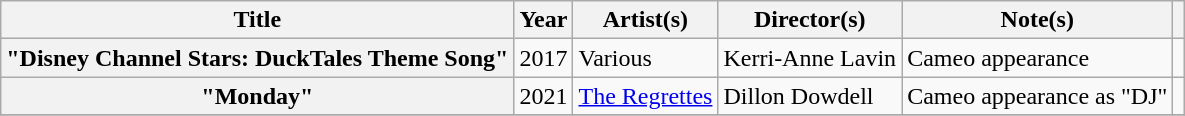<table class="wikitable plainrowheaders">
<tr>
<th scope="col" style="text-align:center;">Title</th>
<th scope="col" style="text-align:center;">Year</th>
<th scope="col" style="text-align:center;">Artist(s)</th>
<th scope="col" style="text-align:center;">Director(s)</th>
<th scope="col" style="text-align:center;">Note(s)</th>
<th scope="col" style="text-align:center;"></th>
</tr>
<tr>
<th scope="row">"Disney Channel Stars: DuckTales Theme Song"</th>
<td>2017</td>
<td>Various</td>
<td>Kerri-Anne Lavin</td>
<td>Cameo appearance</td>
<td></td>
</tr>
<tr>
<th scope="row">"Monday"</th>
<td>2021</td>
<td><a href='#'>The Regrettes</a></td>
<td>Dillon Dowdell</td>
<td style="text-align:left;">Cameo appearance as "DJ"</td>
<td></td>
</tr>
<tr>
</tr>
</table>
